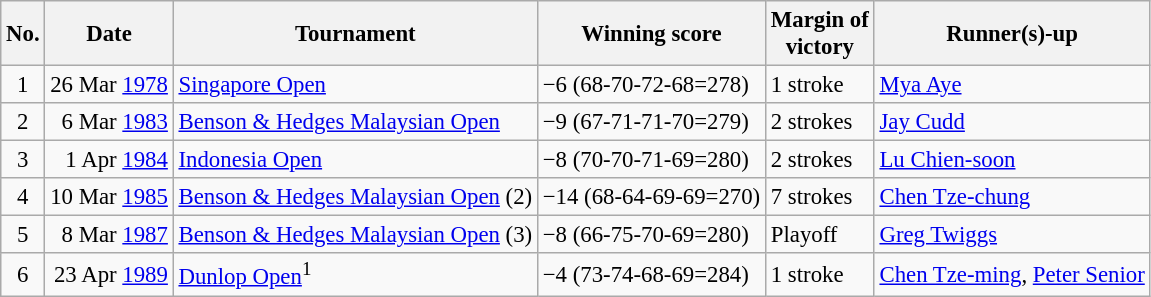<table class="wikitable" style="font-size:95%;">
<tr>
<th>No.</th>
<th>Date</th>
<th>Tournament</th>
<th>Winning score</th>
<th>Margin of<br>victory</th>
<th>Runner(s)-up</th>
</tr>
<tr>
<td align=center>1</td>
<td align=right>26 Mar <a href='#'>1978</a></td>
<td><a href='#'>Singapore Open</a></td>
<td>−6 (68-70-72-68=278)</td>
<td>1 stroke</td>
<td> <a href='#'>Mya Aye</a></td>
</tr>
<tr>
<td align=center>2</td>
<td align=right>6 Mar <a href='#'>1983</a></td>
<td><a href='#'>Benson & Hedges Malaysian Open</a></td>
<td>−9 (67-71-71-70=279)</td>
<td>2 strokes</td>
<td> <a href='#'>Jay Cudd</a></td>
</tr>
<tr>
<td align=center>3</td>
<td align=right>1 Apr <a href='#'>1984</a></td>
<td><a href='#'>Indonesia Open</a></td>
<td>−8 (70-70-71-69=280)</td>
<td>2 strokes</td>
<td> <a href='#'>Lu Chien-soon</a></td>
</tr>
<tr>
<td align=center>4</td>
<td align=right>10 Mar <a href='#'>1985</a></td>
<td><a href='#'>Benson & Hedges Malaysian Open</a> (2)</td>
<td>−14 (68-64-69-69=270)</td>
<td>7 strokes</td>
<td> <a href='#'>Chen Tze-chung</a></td>
</tr>
<tr>
<td align=center>5</td>
<td align=right>8 Mar <a href='#'>1987</a></td>
<td><a href='#'>Benson & Hedges Malaysian Open</a> (3)</td>
<td>−8 (66-75-70-69=280)</td>
<td>Playoff</td>
<td> <a href='#'>Greg Twiggs</a></td>
</tr>
<tr>
<td align=center>6</td>
<td align=right>23 Apr <a href='#'>1989</a></td>
<td><a href='#'>Dunlop Open</a><sup>1</sup></td>
<td>−4 (73-74-68-69=284)</td>
<td>1 stroke</td>
<td> <a href='#'>Chen Tze-ming</a>,  <a href='#'>Peter Senior</a></td>
</tr>
</table>
